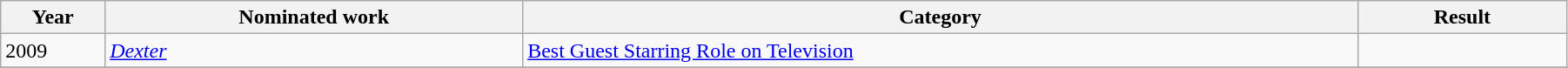<table width="95%" class="wikitable sortable">
<tr>
<th width="5%">Year</th>
<th width="20%">Nominated work</th>
<th width="40%">Category</th>
<th width="10%">Result</th>
</tr>
<tr>
<td>2009</td>
<td><em><a href='#'>Dexter</a></em></td>
<td><a href='#'>Best Guest Starring Role on Television</a></td>
<td></td>
</tr>
<tr>
</tr>
</table>
